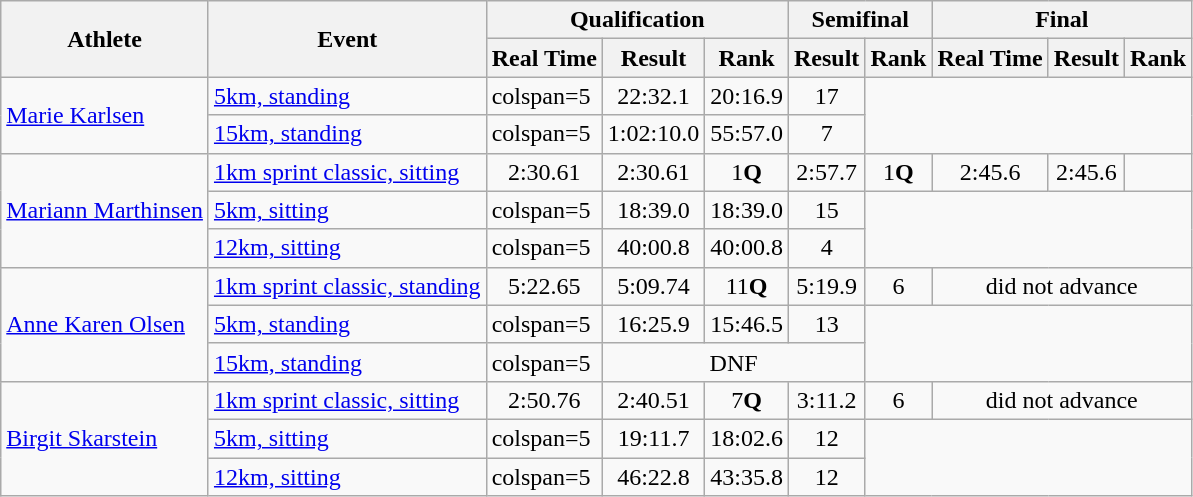<table class="wikitable" style="font-size:100%">
<tr>
<th rowspan="2">Athlete</th>
<th rowspan="2">Event</th>
<th colspan="3">Qualification</th>
<th colspan="2">Semifinal</th>
<th colspan="3">Final</th>
</tr>
<tr>
<th>Real Time</th>
<th>Result</th>
<th>Rank</th>
<th>Result</th>
<th>Rank</th>
<th>Real Time</th>
<th>Result</th>
<th>Rank</th>
</tr>
<tr>
<td rowspan=2><a href='#'>Marie Karlsen</a></td>
<td><a href='#'>5km, standing</a></td>
<td>colspan=5 </td>
<td align="center">22:32.1</td>
<td align="center">20:16.9</td>
<td align="center">17</td>
</tr>
<tr>
<td><a href='#'>15km, standing</a></td>
<td>colspan=5 </td>
<td align="center">1:02:10.0</td>
<td align="center">55:57.0</td>
<td align="center">7</td>
</tr>
<tr>
<td rowspan=3><a href='#'>Mariann Marthinsen</a></td>
<td><a href='#'>1km sprint classic, sitting</a></td>
<td align="center">2:30.61</td>
<td align="center">2:30.61</td>
<td align="center">1<strong>Q</strong></td>
<td align="center">2:57.7</td>
<td align="center">1<strong>Q</strong></td>
<td align="center">2:45.6</td>
<td align="center">2:45.6</td>
<td align="center"></td>
</tr>
<tr>
<td><a href='#'>5km, sitting</a></td>
<td>colspan=5 </td>
<td align="center">18:39.0</td>
<td align="center">18:39.0</td>
<td align="center">15</td>
</tr>
<tr>
<td><a href='#'>12km, sitting</a></td>
<td>colspan=5 </td>
<td align="center">40:00.8</td>
<td align="center">40:00.8</td>
<td align="center">4</td>
</tr>
<tr>
<td rowspan=3><a href='#'>Anne Karen Olsen</a></td>
<td><a href='#'>1km sprint classic, standing</a></td>
<td align="center">5:22.65</td>
<td align="center">5:09.74</td>
<td align="center">11<strong>Q</strong></td>
<td align="center">5:19.9</td>
<td align="center">6</td>
<td colspan=3 align="center">did not advance</td>
</tr>
<tr>
<td><a href='#'>5km, standing</a></td>
<td>colspan=5 </td>
<td align="center">16:25.9</td>
<td align="center">15:46.5</td>
<td align="center">13</td>
</tr>
<tr>
<td><a href='#'>15km, standing</a></td>
<td>colspan=5 </td>
<td align="center" colspan=3>DNF</td>
</tr>
<tr>
<td rowspan=3><a href='#'>Birgit Skarstein</a></td>
<td><a href='#'>1km sprint classic, sitting</a></td>
<td align="center">2:50.76</td>
<td align="center">2:40.51</td>
<td align="center">7<strong>Q</strong></td>
<td align="center">3:11.2</td>
<td align="center">6</td>
<td colspan=3 align="center">did not advance</td>
</tr>
<tr>
<td><a href='#'>5km, sitting</a></td>
<td>colspan=5 </td>
<td align="center">19:11.7</td>
<td align="center">18:02.6</td>
<td align="center">12</td>
</tr>
<tr>
<td><a href='#'>12km, sitting</a></td>
<td>colspan=5 </td>
<td align="center">46:22.8</td>
<td align="center">43:35.8</td>
<td align="center">12</td>
</tr>
</table>
